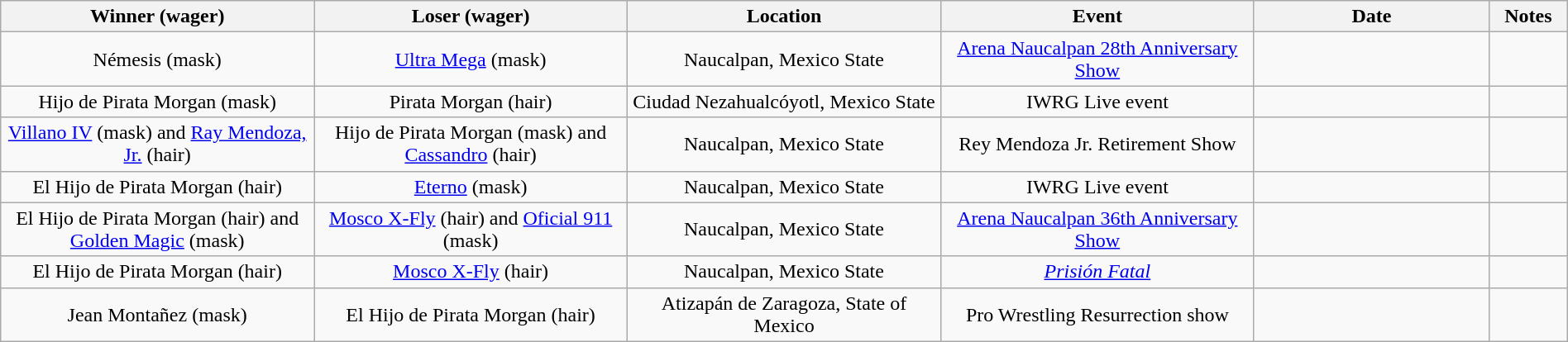<table class="wikitable sortable" width=100%  style="text-align: center">
<tr>
<th width=20% scope="col">Winner (wager)</th>
<th width=20% scope="col">Loser (wager)</th>
<th width=20% scope="col">Location</th>
<th width=20% scope="col">Event</th>
<th width=15% scope="col">Date</th>
<th class="unsortable" width=5% scope="col">Notes</th>
</tr>
<tr>
<td>Némesis (mask)</td>
<td><a href='#'>Ultra Mega</a> (mask)</td>
<td>Naucalpan, Mexico State</td>
<td><a href='#'>Arena Naucalpan 28th Anniversary Show</a></td>
<td></td>
<td></td>
</tr>
<tr>
<td>Hijo de Pirata Morgan (mask)</td>
<td>Pirata Morgan (hair)</td>
<td>Ciudad Nezahualcóyotl, Mexico State</td>
<td>IWRG Live event</td>
<td></td>
<td></td>
</tr>
<tr>
<td><a href='#'>Villano IV</a> (mask) and <a href='#'>Ray Mendoza, Jr.</a> (hair)</td>
<td>Hijo de Pirata Morgan (mask) and <a href='#'>Cassandro</a> (hair)</td>
<td>Naucalpan, Mexico State</td>
<td>Rey Mendoza Jr. Retirement Show</td>
<td></td>
<td></td>
</tr>
<tr>
<td>El Hijo de Pirata Morgan (hair)</td>
<td><a href='#'>Eterno</a> (mask)</td>
<td>Naucalpan, Mexico State</td>
<td>IWRG Live event</td>
<td></td>
<td></td>
</tr>
<tr>
<td>El Hijo de Pirata Morgan (hair) and <a href='#'>Golden Magic</a> (mask)</td>
<td><a href='#'>Mosco X-Fly</a> (hair) and <a href='#'>Oficial 911</a> (mask)</td>
<td>Naucalpan, Mexico State</td>
<td><a href='#'>Arena Naucalpan 36th Anniversary Show</a></td>
<td></td>
<td></td>
</tr>
<tr>
<td>El Hijo de Pirata Morgan (hair)</td>
<td><a href='#'>Mosco X-Fly</a> (hair)</td>
<td>Naucalpan, Mexico State</td>
<td><em><a href='#'>Prisión Fatal</a></em></td>
<td></td>
<td></td>
</tr>
<tr>
<td>Jean Montañez (mask)</td>
<td>El Hijo de Pirata Morgan (hair)</td>
<td>Atizapán de Zaragoza, State of Mexico</td>
<td>Pro Wrestling Resurrection show</td>
<td></td>
<td></td>
</tr>
</table>
